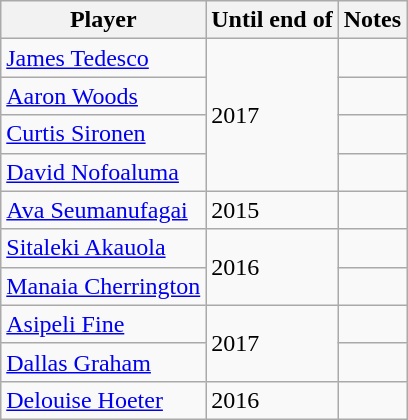<table class="wikitable">
<tr>
<th>Player</th>
<th>Until end of</th>
<th>Notes</th>
</tr>
<tr>
<td><a href='#'>James Tedesco</a></td>
<td rowspan="4">2017</td>
<td></td>
</tr>
<tr>
<td><a href='#'>Aaron Woods</a></td>
<td></td>
</tr>
<tr>
<td><a href='#'>Curtis Sironen</a></td>
<td></td>
</tr>
<tr>
<td><a href='#'>David Nofoaluma</a></td>
<td></td>
</tr>
<tr>
<td><a href='#'>Ava Seumanufagai</a></td>
<td>2015</td>
<td></td>
</tr>
<tr>
<td><a href='#'>Sitaleki Akauola</a></td>
<td rowspan="2">2016</td>
<td></td>
</tr>
<tr>
<td><a href='#'>Manaia Cherrington</a></td>
<td></td>
</tr>
<tr>
<td><a href='#'>Asipeli Fine</a></td>
<td rowspan="2">2017</td>
<td></td>
</tr>
<tr>
<td><a href='#'>Dallas Graham</a></td>
<td></td>
</tr>
<tr>
<td><a href='#'>Delouise Hoeter</a></td>
<td>2016</td>
<td></td>
</tr>
</table>
